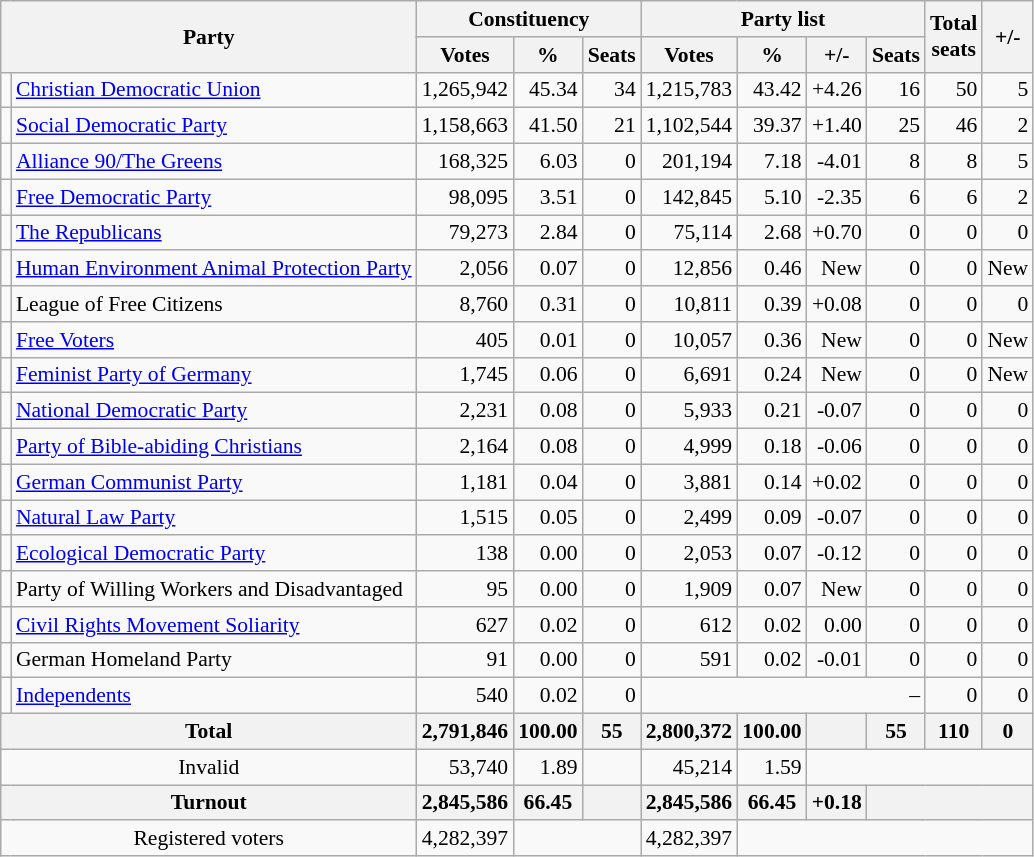<table class="wikitable sortable" style="text-align:right; font-size:90%">
<tr>
<th rowspan=2 colspan=2>Party</th>
<th colspan=3>Constituency</th>
<th colspan=4>Party list</th>
<th rowspan=2>Total<br>seats</th>
<th rowspan=2>+/-</th>
</tr>
<tr>
<th>Votes</th>
<th>%</th>
<th>Seats</th>
<th>Votes</th>
<th>%</th>
<th>+/-</th>
<th>Seats</th>
</tr>
<tr>
<td bgcolor=></td>
<td align=left><a href='#'>Christian Democratic Union</a></td>
<td>1,265,942</td>
<td>45.34</td>
<td>34</td>
<td>1,215,783</td>
<td>43.42</td>
<td>+4.26</td>
<td>16</td>
<td>50</td>
<td> 5</td>
</tr>
<tr>
<td bgcolor=></td>
<td align=left><a href='#'>Social Democratic Party</a></td>
<td>1,158,663</td>
<td>41.50</td>
<td>21</td>
<td>1,102,544</td>
<td>39.37</td>
<td>+1.40</td>
<td>25</td>
<td>46</td>
<td> 2</td>
</tr>
<tr>
<td bgcolor=></td>
<td align=left><a href='#'>Alliance 90/The Greens</a></td>
<td>168,325</td>
<td>6.03</td>
<td>0</td>
<td>201,194</td>
<td>7.18</td>
<td>-4.01</td>
<td>8</td>
<td>8</td>
<td> 5</td>
</tr>
<tr>
<td bgcolor=></td>
<td align=left><a href='#'>Free Democratic Party</a></td>
<td>98,095</td>
<td>3.51</td>
<td>0</td>
<td>142,845</td>
<td>5.10</td>
<td>-2.35</td>
<td>6</td>
<td>6</td>
<td> 2</td>
</tr>
<tr>
<td bgcolor=></td>
<td align=left><a href='#'>The Republicans</a></td>
<td>79,273</td>
<td>2.84</td>
<td>0</td>
<td>75,114</td>
<td>2.68</td>
<td>+0.70</td>
<td>0</td>
<td>0</td>
<td> 0</td>
</tr>
<tr>
<td bgcolor=></td>
<td align=left><a href='#'>Human Environment Animal Protection Party</a></td>
<td>2,056</td>
<td>0.07</td>
<td>0</td>
<td>12,856</td>
<td>0.46</td>
<td>New</td>
<td>0</td>
<td>0</td>
<td>New</td>
</tr>
<tr>
<td></td>
<td align=left>League of Free Citizens</td>
<td>8,760</td>
<td>0.31</td>
<td>0</td>
<td>10,811</td>
<td>0.39</td>
<td>+0.08</td>
<td>0</td>
<td>0</td>
<td> 0</td>
</tr>
<tr>
<td bgcolor=></td>
<td align=left><a href='#'>Free Voters</a></td>
<td>405</td>
<td>0.01</td>
<td>0</td>
<td>10,057</td>
<td>0.36</td>
<td>New</td>
<td>0</td>
<td>0</td>
<td>New</td>
</tr>
<tr>
<td bgcolor=></td>
<td align=left><a href='#'>Feminist Party of Germany</a></td>
<td>1,745</td>
<td>0.06</td>
<td>0</td>
<td>6,691</td>
<td>0.24</td>
<td>New</td>
<td>0</td>
<td>0</td>
<td>New</td>
</tr>
<tr>
<td bgcolor=></td>
<td align=left><a href='#'>National Democratic Party</a></td>
<td>2,231</td>
<td>0.08</td>
<td>0</td>
<td>5,933</td>
<td>0.21</td>
<td>-0.07</td>
<td>0</td>
<td>0</td>
<td> 0</td>
</tr>
<tr>
<td bgcolor=></td>
<td align=left><a href='#'>Party of Bible-abiding Christians</a></td>
<td>2,164</td>
<td>0.08</td>
<td>0</td>
<td>4,999</td>
<td>0.18</td>
<td>-0.06</td>
<td>0</td>
<td>0</td>
<td> 0</td>
</tr>
<tr>
<td bgcolor=></td>
<td align=left><a href='#'>German Communist Party</a></td>
<td>1,181</td>
<td>0.04</td>
<td>0</td>
<td>3,881</td>
<td>0.14</td>
<td>+0.02</td>
<td>0</td>
<td>0</td>
<td> 0</td>
</tr>
<tr>
<td bgcolor=></td>
<td align=left><a href='#'>Natural Law Party</a></td>
<td>1,515</td>
<td>0.05</td>
<td>0</td>
<td>2,499</td>
<td>0.09</td>
<td>-0.07</td>
<td>0</td>
<td>0</td>
<td> 0</td>
</tr>
<tr>
<td bgcolor=></td>
<td align=left><a href='#'>Ecological Democratic Party</a></td>
<td>138</td>
<td>0.00</td>
<td>0</td>
<td>2,053</td>
<td>0.07</td>
<td>-0.12</td>
<td>0</td>
<td>0</td>
<td> 0</td>
</tr>
<tr>
<td></td>
<td align=left>Party of Willing Workers and Disadvantaged</td>
<td>95</td>
<td>0.00</td>
<td>0</td>
<td>1,909</td>
<td>0.07</td>
<td>New</td>
<td>0</td>
<td>0</td>
<td> 0</td>
</tr>
<tr>
<td bgcolor=></td>
<td align=left><a href='#'>Civil Rights Movement Soliarity</a></td>
<td>627</td>
<td>0.02</td>
<td>0</td>
<td>612</td>
<td>0.02</td>
<td>0.00</td>
<td>0</td>
<td>0</td>
<td> 0</td>
</tr>
<tr>
<td></td>
<td align=left>German Homeland Party</td>
<td>91</td>
<td>0.00</td>
<td>0</td>
<td>591</td>
<td>0.02</td>
<td>-0.01</td>
<td>0</td>
<td>0</td>
<td> 0</td>
</tr>
<tr>
<td bgcolor=></td>
<td align=left><a href='#'>Independents</a></td>
<td>540</td>
<td>0.02</td>
<td>0</td>
<td colspan=4>–</td>
<td>0</td>
<td> 0</td>
</tr>
<tr>
<th colspan=2>Total</th>
<th>2,791,846</th>
<th>100.00</th>
<th>55</th>
<th>2,800,372</th>
<th>100.00</th>
<th></th>
<th>55</th>
<th>110</th>
<th> 0</th>
</tr>
<tr>
<td colspan=2 align=center>Invalid</td>
<td>53,740</td>
<td>1.89</td>
<td></td>
<td>45,214</td>
<td>1.59</td>
<td colspan=4></td>
</tr>
<tr>
<th colspan=2>Turnout</th>
<th>2,845,586</th>
<th>66.45</th>
<th></th>
<th>2,845,586</th>
<th>66.45</th>
<th>+0.18</th>
<th colspan=4></th>
</tr>
<tr>
<td colspan=2 align=center>Registered voters</td>
<td>4,282,397</td>
<td colspan=2></td>
<td>4,282,397</td>
<td colspan=5></td>
</tr>
</table>
